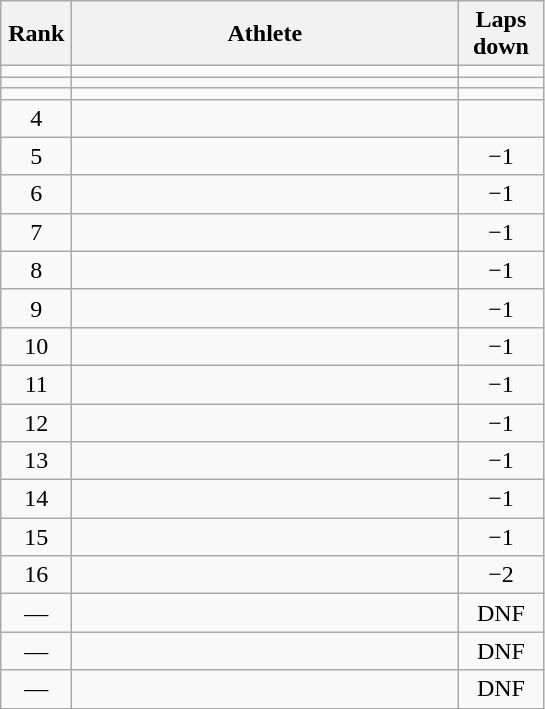<table class=wikitable style="text-align:center">
<tr>
<th width=40>Rank</th>
<th width=250>Athlete</th>
<th width=50>Laps down</th>
</tr>
<tr>
<td></td>
<td align="left"></td>
<td></td>
</tr>
<tr>
<td></td>
<td align="left"></td>
<td></td>
</tr>
<tr>
<td></td>
<td align="left"></td>
<td></td>
</tr>
<tr>
<td>4</td>
<td align="left"></td>
<td></td>
</tr>
<tr>
<td>5</td>
<td align="left"></td>
<td>−1</td>
</tr>
<tr>
<td>6</td>
<td align="left"></td>
<td>−1</td>
</tr>
<tr>
<td>7</td>
<td align="left"></td>
<td>−1</td>
</tr>
<tr>
<td>8</td>
<td align="left"></td>
<td>−1</td>
</tr>
<tr>
<td>9</td>
<td align="left"></td>
<td>−1</td>
</tr>
<tr>
<td>10</td>
<td align="left"></td>
<td>−1</td>
</tr>
<tr>
<td>11</td>
<td align="left"></td>
<td>−1</td>
</tr>
<tr>
<td>12</td>
<td align="left"></td>
<td>−1</td>
</tr>
<tr>
<td>13</td>
<td align="left"></td>
<td>−1</td>
</tr>
<tr>
<td>14</td>
<td align="left"></td>
<td>−1</td>
</tr>
<tr>
<td>15</td>
<td align="left"></td>
<td>−1</td>
</tr>
<tr>
<td>16</td>
<td align="left"></td>
<td>−2</td>
</tr>
<tr>
<td>—</td>
<td align="left"></td>
<td>DNF</td>
</tr>
<tr>
<td>—</td>
<td align="left"></td>
<td>DNF</td>
</tr>
<tr>
<td>—</td>
<td align="left"></td>
<td>DNF</td>
</tr>
</table>
